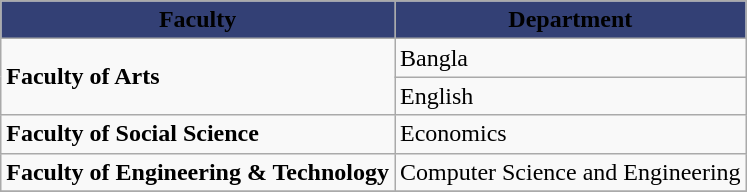<table class = "wikitable">
<tr>
<th style='background: #334075'><span>Faculty</span></th>
<th style='background: #334075'><span>Department</span></th>
</tr>
<tr>
<td rowspan=2><strong>Faculty of Arts</strong></td>
<td>Bangla</td>
</tr>
<tr>
<td>English</td>
</tr>
<tr>
<td><strong>Faculty of Social Science</strong></td>
<td>Economics</td>
</tr>
<tr>
<td><strong>Faculty of Engineering & Technology</strong></td>
<td>Computer Science and Engineering</td>
</tr>
<tr>
</tr>
</table>
